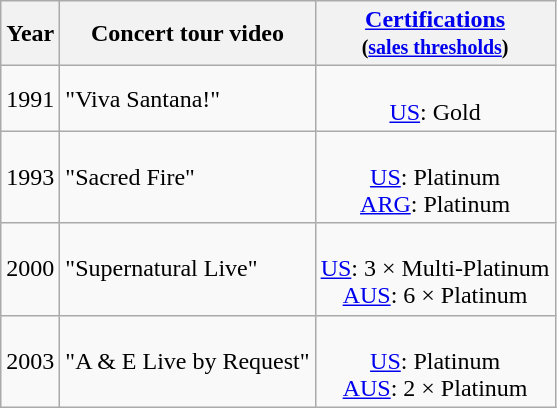<table class="wikitable">
<tr>
<th>Year</th>
<th>Concert tour video</th>
<th><a href='#'>Certifications</a><br><small>(<a href='#'>sales thresholds</a>)</small></th>
</tr>
<tr style="text-align:center;">
<td>1991</td>
<td align="left">"Viva Santana!"</td>
<td><br><a href='#'>US</a>: Gold</td>
</tr>
<tr style="text-align:center;">
<td>1993</td>
<td align="left">"Sacred Fire"</td>
<td><br><a href='#'>US</a>: Platinum<br>
<a href='#'>ARG</a>: Platinum</td>
</tr>
<tr style="text-align:center;">
<td>2000</td>
<td align="left">"Supernatural Live"</td>
<td><br><a href='#'>US</a>: 3 × Multi-Platinum <br>
<a href='#'>AUS</a>: 6 × Platinum</td>
</tr>
<tr style="text-align:center;">
<td>2003</td>
<td align="left">"A & E Live by Request"</td>
<td><br><a href='#'>US</a>: Platinum <br>
<a href='#'>AUS</a>: 2 × Platinum</td>
</tr>
</table>
